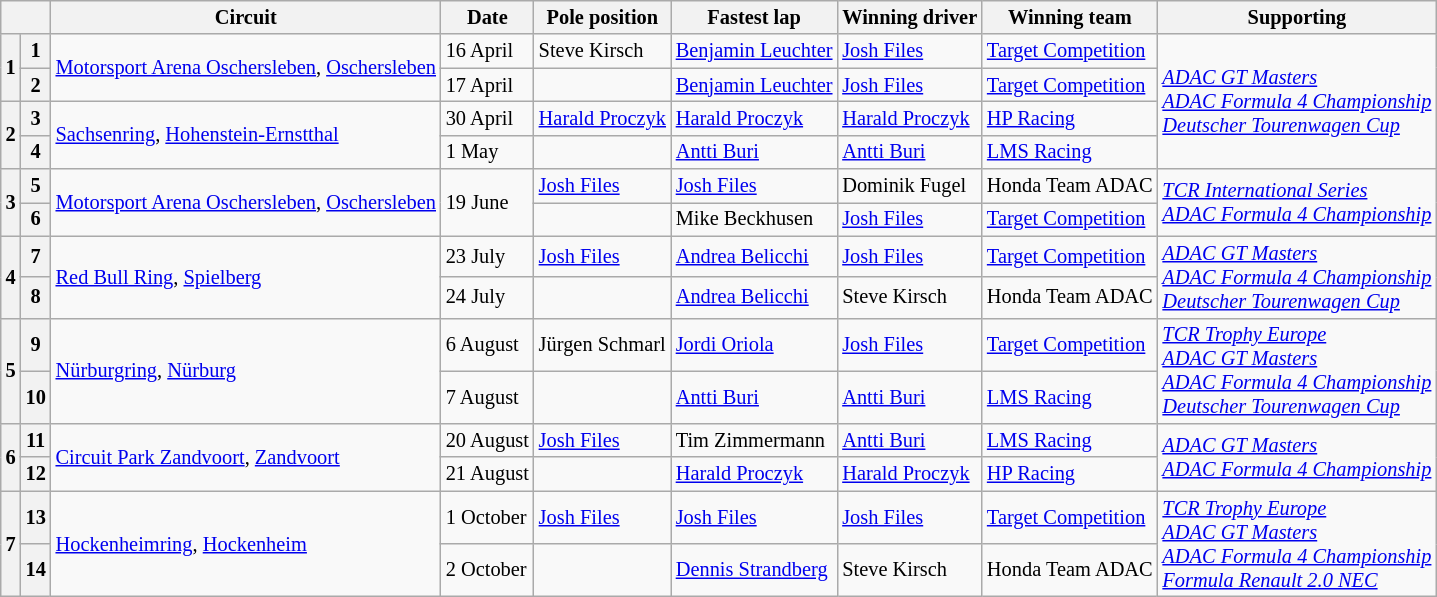<table class="wikitable" style="font-size: 85%">
<tr>
<th colspan=2></th>
<th>Circuit</th>
<th>Date</th>
<th>Pole position</th>
<th>Fastest lap</th>
<th>Winning driver</th>
<th>Winning team</th>
<th>Supporting</th>
</tr>
<tr>
<th rowspan=2>1</th>
<th>1</th>
<td rowspan=2> <a href='#'>Motorsport Arena Oschersleben</a>, <a href='#'>Oschersleben</a></td>
<td>16 April</td>
<td> Steve Kirsch</td>
<td> <a href='#'>Benjamin Leuchter</a></td>
<td> <a href='#'>Josh Files</a></td>
<td> <a href='#'>Target Competition</a></td>
<td rowspan=4><em><a href='#'>ADAC GT Masters</a></em><br><em><a href='#'>ADAC Formula 4 Championship</a></em><br><em><a href='#'>Deutscher Tourenwagen Cup</a></em></td>
</tr>
<tr>
<th>2</th>
<td>17 April</td>
<td></td>
<td> <a href='#'>Benjamin Leuchter</a></td>
<td> <a href='#'>Josh Files</a></td>
<td> <a href='#'>Target Competition</a></td>
</tr>
<tr>
<th rowspan=2>2</th>
<th>3</th>
<td rowspan=2> <a href='#'>Sachsenring</a>, <a href='#'>Hohenstein-Ernstthal</a></td>
<td>30 April</td>
<td> <a href='#'>Harald Proczyk</a></td>
<td> <a href='#'>Harald Proczyk</a></td>
<td> <a href='#'>Harald Proczyk</a></td>
<td> <a href='#'>HP Racing</a></td>
</tr>
<tr>
<th>4</th>
<td>1 May</td>
<td></td>
<td> <a href='#'>Antti Buri</a></td>
<td> <a href='#'>Antti Buri</a></td>
<td> <a href='#'>LMS Racing</a></td>
</tr>
<tr>
<th rowspan=2>3</th>
<th>5</th>
<td rowspan=2> <a href='#'>Motorsport Arena Oschersleben</a>, <a href='#'>Oschersleben</a></td>
<td rowspan=2>19 June</td>
<td> <a href='#'>Josh Files</a></td>
<td> <a href='#'>Josh Files</a></td>
<td> Dominik Fugel</td>
<td> Honda Team ADAC</td>
<td rowspan=2><em><a href='#'>TCR International Series</a></em><br><em><a href='#'>ADAC Formula 4 Championship</a></em></td>
</tr>
<tr>
<th>6</th>
<td></td>
<td> Mike Beckhusen</td>
<td> <a href='#'>Josh Files</a></td>
<td> <a href='#'>Target Competition</a></td>
</tr>
<tr>
<th rowspan=2>4</th>
<th>7</th>
<td rowspan=2> <a href='#'>Red Bull Ring</a>, <a href='#'>Spielberg</a></td>
<td>23 July</td>
<td> <a href='#'>Josh Files</a></td>
<td> <a href='#'>Andrea Belicchi</a></td>
<td> <a href='#'>Josh Files</a></td>
<td> <a href='#'>Target Competition</a></td>
<td rowspan=2><em><a href='#'>ADAC GT Masters</a></em><br><em><a href='#'>ADAC Formula 4 Championship</a></em><br><em><a href='#'>Deutscher Tourenwagen Cup</a></em></td>
</tr>
<tr>
<th>8</th>
<td>24 July</td>
<td></td>
<td> <a href='#'>Andrea Belicchi</a></td>
<td> Steve Kirsch</td>
<td> Honda Team ADAC</td>
</tr>
<tr>
<th rowspan=2>5</th>
<th>9</th>
<td rowspan=2> <a href='#'>Nürburgring</a>, <a href='#'>Nürburg</a></td>
<td>6 August</td>
<td> Jürgen Schmarl</td>
<td> <a href='#'>Jordi Oriola</a></td>
<td> <a href='#'>Josh Files</a></td>
<td> <a href='#'>Target Competition</a></td>
<td rowspan=2><em><a href='#'>TCR Trophy Europe</a></em><br><em><a href='#'>ADAC GT Masters</a></em><br><em><a href='#'>ADAC Formula 4 Championship</a></em><br><em><a href='#'>Deutscher Tourenwagen Cup</a></em></td>
</tr>
<tr>
<th>10</th>
<td>7 August</td>
<td></td>
<td> <a href='#'>Antti Buri</a></td>
<td> <a href='#'>Antti Buri</a></td>
<td> <a href='#'>LMS Racing</a></td>
</tr>
<tr>
<th rowspan=2>6</th>
<th>11</th>
<td rowspan=2> <a href='#'>Circuit Park Zandvoort</a>, <a href='#'>Zandvoort</a></td>
<td>20 August</td>
<td> <a href='#'>Josh Files</a></td>
<td> Tim Zimmermann</td>
<td> <a href='#'>Antti Buri</a></td>
<td> <a href='#'>LMS Racing</a></td>
<td rowspan=2><em><a href='#'>ADAC GT Masters</a></em><br><em><a href='#'>ADAC Formula 4 Championship</a></em></td>
</tr>
<tr>
<th>12</th>
<td>21 August</td>
<td></td>
<td> <a href='#'>Harald Proczyk</a></td>
<td> <a href='#'>Harald Proczyk</a></td>
<td> <a href='#'>HP Racing</a></td>
</tr>
<tr>
<th rowspan=2>7</th>
<th>13</th>
<td rowspan=2> <a href='#'>Hockenheimring</a>, <a href='#'>Hockenheim</a></td>
<td>1 October</td>
<td> <a href='#'>Josh Files</a></td>
<td> <a href='#'>Josh Files</a></td>
<td> <a href='#'>Josh Files</a></td>
<td> <a href='#'>Target Competition</a></td>
<td rowspan=2><em><a href='#'>TCR Trophy Europe</a></em><br><em><a href='#'>ADAC GT Masters</a></em><br><em><a href='#'>ADAC Formula 4 Championship</a></em><br><em><a href='#'>Formula Renault 2.0 NEC</a></em></td>
</tr>
<tr>
<th>14</th>
<td>2 October</td>
<td></td>
<td> <a href='#'>Dennis Strandberg</a></td>
<td> Steve Kirsch</td>
<td> Honda Team ADAC</td>
</tr>
</table>
